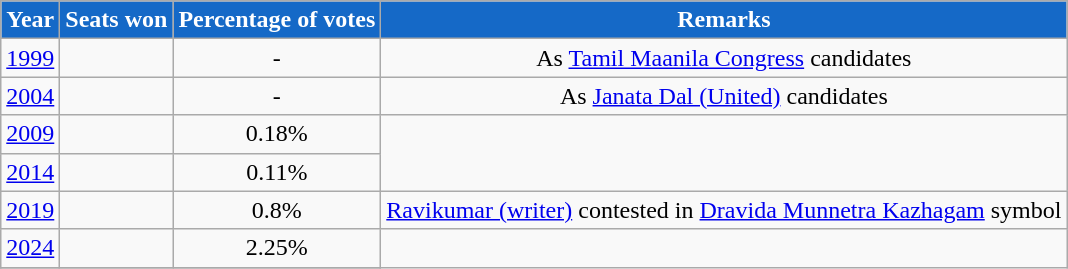<table class="wikitable sortable" style="text-align:center;">
<tr>
<th style="background-color:#1569C7;color:white">Year</th>
<th style="background-color:#1569C7;color:white">Seats won</th>
<th style="background-color:#1569C7;color:white">Percentage of votes</th>
<th style="background-color:#1569C7;color:white">Remarks</th>
</tr>
<tr>
<td><a href='#'>1999</a></td>
<td></td>
<td>-</td>
<td>As <a href='#'>Tamil Maanila Congress</a> candidates</td>
</tr>
<tr>
<td><a href='#'>2004</a></td>
<td></td>
<td>-</td>
<td>As <a href='#'>Janata Dal (United)</a> candidates</td>
</tr>
<tr>
<td><a href='#'>2009</a></td>
<td></td>
<td>0.18%</td>
</tr>
<tr>
<td><a href='#'>2014</a></td>
<td></td>
<td>0.11%</td>
</tr>
<tr>
<td><a href='#'>2019</a></td>
<td></td>
<td>0.8%</td>
<td><a href='#'>Ravikumar (writer)</a> contested in <a href='#'>Dravida Munnetra Kazhagam</a> symbol</td>
</tr>
<tr>
<td><a href='#'>2024</a></td>
<td></td>
<td>2.25%</td>
</tr>
<tr>
</tr>
</table>
